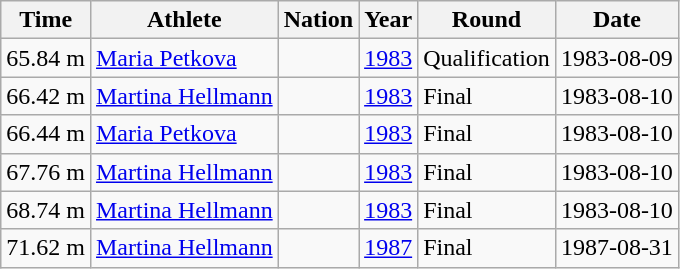<table class="wikitable sortable">
<tr>
<th>Time</th>
<th>Athlete</th>
<th>Nation</th>
<th>Year</th>
<th>Round</th>
<th>Date</th>
</tr>
<tr>
<td>65.84 m</td>
<td align="left"><a href='#'>Maria Petkova</a></td>
<td align="left"></td>
<td><a href='#'>1983</a></td>
<td>Qualification</td>
<td>1983-08-09</td>
</tr>
<tr>
<td>66.42 m</td>
<td align="left"><a href='#'>Martina Hellmann</a></td>
<td align="left"></td>
<td><a href='#'>1983</a></td>
<td>Final</td>
<td>1983-08-10</td>
</tr>
<tr>
<td>66.44 m</td>
<td align="left"><a href='#'>Maria Petkova</a></td>
<td align="left"></td>
<td><a href='#'>1983</a></td>
<td>Final</td>
<td>1983-08-10</td>
</tr>
<tr>
<td>67.76 m</td>
<td align="left"><a href='#'>Martina Hellmann</a></td>
<td align="left"></td>
<td><a href='#'>1983</a></td>
<td>Final</td>
<td>1983-08-10</td>
</tr>
<tr>
<td>68.74 m</td>
<td align="left"><a href='#'>Martina Hellmann</a></td>
<td align="left"></td>
<td><a href='#'>1983</a></td>
<td>Final</td>
<td>1983-08-10</td>
</tr>
<tr>
<td>71.62 m</td>
<td align="left"><a href='#'>Martina Hellmann</a></td>
<td align="left"></td>
<td><a href='#'>1987</a></td>
<td>Final</td>
<td>1987-08-31</td>
</tr>
</table>
